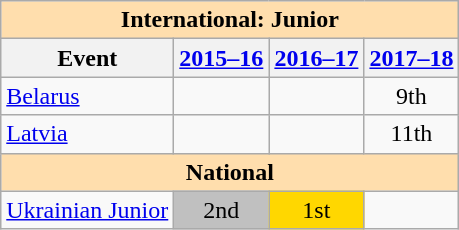<table class="wikitable" style="text-align:center">
<tr>
<th style="background-color: #ffdead; " colspan=4 align=center>International: Junior</th>
</tr>
<tr>
<th>Event</th>
<th><a href='#'>2015–16</a></th>
<th><a href='#'>2016–17</a></th>
<th><a href='#'>2017–18</a></th>
</tr>
<tr>
<td align=left> <a href='#'>Belarus</a></td>
<td></td>
<td></td>
<td>9th</td>
</tr>
<tr>
<td align=left> <a href='#'>Latvia</a></td>
<td></td>
<td></td>
<td>11th</td>
</tr>
<tr>
<th style="background-color: #ffdead; " colspan=4 align=center>National</th>
</tr>
<tr>
<td align=left><a href='#'>Ukrainian Junior</a></td>
<td bgcolor=silver>2nd</td>
<td bgcolor=gold>1st</td>
<td></td>
</tr>
</table>
